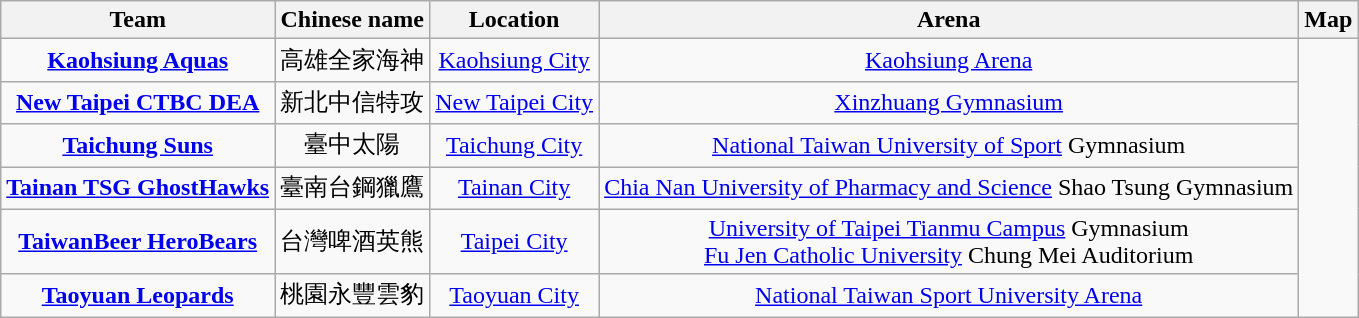<table class="wikitable">
<tr align=center>
<th>Team</th>
<th>Chinese name</th>
<th>Location</th>
<th>Arena</th>
<th>Map</th>
</tr>
<tr align=center>
<td><strong><a href='#'>Kaohsiung Aquas</a></strong></td>
<td>高雄全家海神</td>
<td><a href='#'>Kaohsiung City</a></td>
<td><a href='#'>Kaohsiung Arena</a></td>
<td rowspan=6><br></td>
</tr>
<tr align=center>
<td><strong><a href='#'>New Taipei CTBC DEA</a></strong></td>
<td>新北中信特攻</td>
<td><a href='#'>New Taipei City</a></td>
<td><a href='#'>Xinzhuang Gymnasium</a></td>
</tr>
<tr align=center>
<td><strong><a href='#'>Taichung Suns</a></strong></td>
<td>臺中太陽</td>
<td><a href='#'>Taichung City</a></td>
<td><a href='#'>National Taiwan University of Sport</a> Gymnasium</td>
</tr>
<tr align=center>
<td><strong><a href='#'>Tainan TSG GhostHawks</a></strong></td>
<td>臺南台鋼獵鷹</td>
<td><a href='#'>Tainan City</a></td>
<td><a href='#'>Chia Nan University of Pharmacy and Science</a> Shao Tsung Gymnasium</td>
</tr>
<tr align=center>
<td><strong><a href='#'>TaiwanBeer HeroBears</a></strong></td>
<td>台灣啤酒英熊</td>
<td><a href='#'>Taipei City</a></td>
<td><a href='#'>University of Taipei Tianmu Campus</a> Gymnasium<br><a href='#'>Fu Jen Catholic University</a> Chung Mei Auditorium</td>
</tr>
<tr align=center>
<td><strong><a href='#'>Taoyuan Leopards</a></strong></td>
<td>桃園永豐雲豹</td>
<td><a href='#'>Taoyuan City</a></td>
<td><a href='#'>National Taiwan Sport University Arena</a></td>
</tr>
</table>
